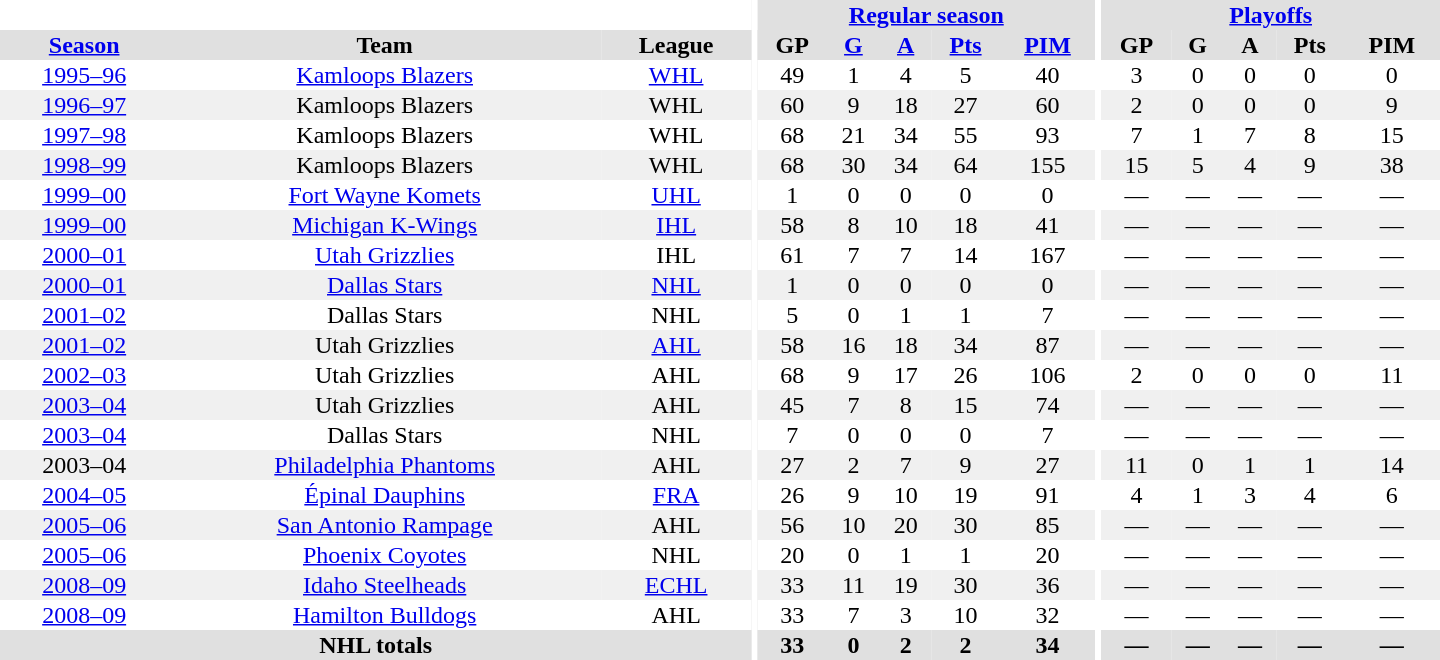<table border="0" cellpadding="1" cellspacing="0" style="text-align:center; width:60em">
<tr bgcolor="#e0e0e0">
<th colspan="3" bgcolor="#ffffff"></th>
<th rowspan="100" bgcolor="#ffffff"></th>
<th colspan="5"><a href='#'>Regular season</a></th>
<th rowspan="100" bgcolor="#ffffff"></th>
<th colspan="5"><a href='#'>Playoffs</a></th>
</tr>
<tr bgcolor="#e0e0e0">
<th><a href='#'>Season</a></th>
<th>Team</th>
<th>League</th>
<th>GP</th>
<th><a href='#'>G</a></th>
<th><a href='#'>A</a></th>
<th><a href='#'>Pts</a></th>
<th><a href='#'>PIM</a></th>
<th>GP</th>
<th>G</th>
<th>A</th>
<th>Pts</th>
<th>PIM</th>
</tr>
<tr>
<td><a href='#'>1995–96</a></td>
<td><a href='#'>Kamloops Blazers</a></td>
<td><a href='#'>WHL</a></td>
<td>49</td>
<td>1</td>
<td>4</td>
<td>5</td>
<td>40</td>
<td>3</td>
<td>0</td>
<td>0</td>
<td>0</td>
<td>0</td>
</tr>
<tr bgcolor="#f0f0f0">
<td><a href='#'>1996–97</a></td>
<td>Kamloops Blazers</td>
<td>WHL</td>
<td>60</td>
<td>9</td>
<td>18</td>
<td>27</td>
<td>60</td>
<td>2</td>
<td>0</td>
<td>0</td>
<td>0</td>
<td>9</td>
</tr>
<tr>
<td><a href='#'>1997–98</a></td>
<td>Kamloops Blazers</td>
<td>WHL</td>
<td>68</td>
<td>21</td>
<td>34</td>
<td>55</td>
<td>93</td>
<td>7</td>
<td>1</td>
<td>7</td>
<td>8</td>
<td>15</td>
</tr>
<tr bgcolor="#f0f0f0">
<td><a href='#'>1998–99</a></td>
<td>Kamloops Blazers</td>
<td>WHL</td>
<td>68</td>
<td>30</td>
<td>34</td>
<td>64</td>
<td>155</td>
<td>15</td>
<td>5</td>
<td>4</td>
<td>9</td>
<td>38</td>
</tr>
<tr>
<td><a href='#'>1999–00</a></td>
<td><a href='#'>Fort Wayne Komets</a></td>
<td><a href='#'>UHL</a></td>
<td>1</td>
<td>0</td>
<td>0</td>
<td>0</td>
<td>0</td>
<td>—</td>
<td>—</td>
<td>—</td>
<td>—</td>
<td>—</td>
</tr>
<tr bgcolor="#f0f0f0">
<td><a href='#'>1999–00</a></td>
<td><a href='#'>Michigan K-Wings</a></td>
<td><a href='#'>IHL</a></td>
<td>58</td>
<td>8</td>
<td>10</td>
<td>18</td>
<td>41</td>
<td>—</td>
<td>—</td>
<td>—</td>
<td>—</td>
<td>—</td>
</tr>
<tr>
<td><a href='#'>2000–01</a></td>
<td><a href='#'>Utah Grizzlies</a></td>
<td>IHL</td>
<td>61</td>
<td>7</td>
<td>7</td>
<td>14</td>
<td>167</td>
<td>—</td>
<td>—</td>
<td>—</td>
<td>—</td>
<td>—</td>
</tr>
<tr bgcolor="#f0f0f0">
<td><a href='#'>2000–01</a></td>
<td><a href='#'>Dallas Stars</a></td>
<td><a href='#'>NHL</a></td>
<td>1</td>
<td>0</td>
<td>0</td>
<td>0</td>
<td>0</td>
<td>—</td>
<td>—</td>
<td>—</td>
<td>—</td>
<td>—</td>
</tr>
<tr>
<td><a href='#'>2001–02</a></td>
<td>Dallas Stars</td>
<td>NHL</td>
<td>5</td>
<td>0</td>
<td>1</td>
<td>1</td>
<td>7</td>
<td>—</td>
<td>—</td>
<td>—</td>
<td>—</td>
<td>—</td>
</tr>
<tr bgcolor="#f0f0f0">
<td><a href='#'>2001–02</a></td>
<td>Utah Grizzlies</td>
<td><a href='#'>AHL</a></td>
<td>58</td>
<td>16</td>
<td>18</td>
<td>34</td>
<td>87</td>
<td>—</td>
<td>—</td>
<td>—</td>
<td>—</td>
<td>—</td>
</tr>
<tr>
<td><a href='#'>2002–03</a></td>
<td>Utah Grizzlies</td>
<td>AHL</td>
<td>68</td>
<td>9</td>
<td>17</td>
<td>26</td>
<td>106</td>
<td>2</td>
<td>0</td>
<td>0</td>
<td>0</td>
<td>11</td>
</tr>
<tr bgcolor="#f0f0f0">
<td><a href='#'>2003–04</a></td>
<td>Utah Grizzlies</td>
<td>AHL</td>
<td>45</td>
<td>7</td>
<td>8</td>
<td>15</td>
<td>74</td>
<td>—</td>
<td>—</td>
<td>—</td>
<td>—</td>
<td>—</td>
</tr>
<tr>
<td><a href='#'>2003–04</a></td>
<td>Dallas Stars</td>
<td>NHL</td>
<td>7</td>
<td>0</td>
<td>0</td>
<td>0</td>
<td>7</td>
<td>—</td>
<td>—</td>
<td>—</td>
<td>—</td>
<td>—</td>
</tr>
<tr bgcolor="#f0f0f0">
<td>2003–04</td>
<td><a href='#'>Philadelphia Phantoms</a></td>
<td>AHL</td>
<td>27</td>
<td>2</td>
<td>7</td>
<td>9</td>
<td>27</td>
<td>11</td>
<td>0</td>
<td>1</td>
<td>1</td>
<td>14</td>
</tr>
<tr>
<td><a href='#'>2004–05</a></td>
<td><a href='#'>Épinal Dauphins</a></td>
<td><a href='#'>FRA</a></td>
<td>26</td>
<td>9</td>
<td>10</td>
<td>19</td>
<td>91</td>
<td>4</td>
<td>1</td>
<td>3</td>
<td>4</td>
<td>6</td>
</tr>
<tr bgcolor="#f0f0f0">
<td><a href='#'>2005–06</a></td>
<td><a href='#'>San Antonio Rampage</a></td>
<td>AHL</td>
<td>56</td>
<td>10</td>
<td>20</td>
<td>30</td>
<td>85</td>
<td>—</td>
<td>—</td>
<td>—</td>
<td>—</td>
<td>—</td>
</tr>
<tr>
<td><a href='#'>2005–06</a></td>
<td><a href='#'>Phoenix Coyotes</a></td>
<td>NHL</td>
<td>20</td>
<td>0</td>
<td>1</td>
<td>1</td>
<td>20</td>
<td>—</td>
<td>—</td>
<td>—</td>
<td>—</td>
<td>—</td>
</tr>
<tr bgcolor="#f0f0f0">
<td><a href='#'>2008–09</a></td>
<td><a href='#'>Idaho Steelheads</a></td>
<td><a href='#'>ECHL</a></td>
<td>33</td>
<td>11</td>
<td>19</td>
<td>30</td>
<td>36</td>
<td>—</td>
<td>—</td>
<td>—</td>
<td>—</td>
<td>—</td>
</tr>
<tr>
<td><a href='#'>2008–09</a></td>
<td><a href='#'>Hamilton Bulldogs</a></td>
<td>AHL</td>
<td>33</td>
<td>7</td>
<td>3</td>
<td>10</td>
<td>32</td>
<td>—</td>
<td>—</td>
<td>—</td>
<td>—</td>
<td>—</td>
</tr>
<tr bgcolor="#e0e0e0">
<th colspan="3">NHL totals</th>
<th>33</th>
<th>0</th>
<th>2</th>
<th>2</th>
<th>34</th>
<th>—</th>
<th>—</th>
<th>—</th>
<th>—</th>
<th>—</th>
</tr>
</table>
